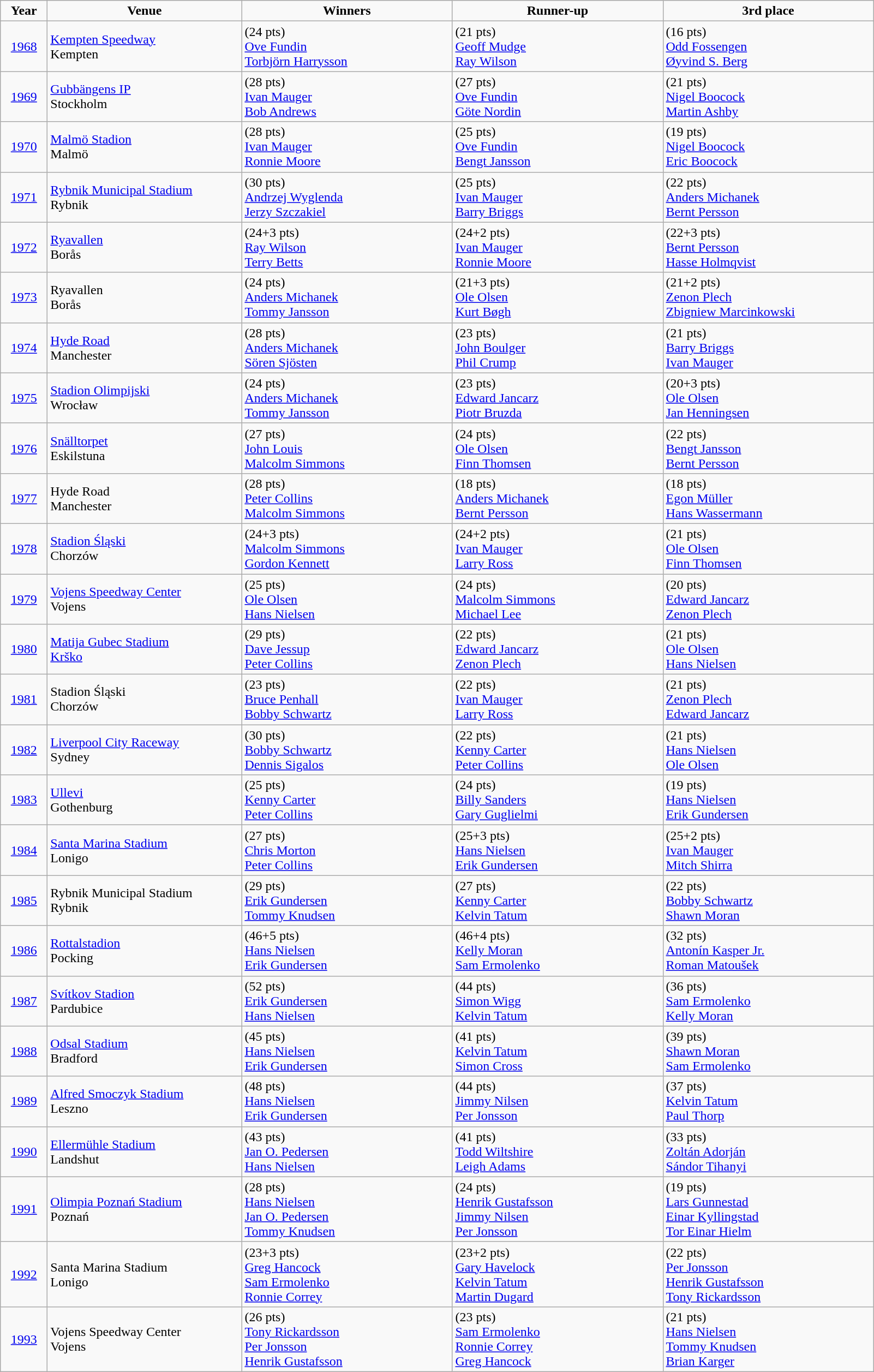<table class="wikitable" style="font-size: 100%">
<tr align=center >
<td width=50><strong>Year</strong></td>
<td width=230><strong>Venue</strong></td>
<td width=250><strong>Winners</strong></td>
<td width=250><strong>Runner-up</strong></td>
<td width=250><strong>3rd place</strong></td>
</tr>
<tr>
<td align=center><a href='#'>1968</a></td>
<td> <a href='#'>Kempten Speedway</a><br>Kempten</td>
<td> (24 pts)<br><a href='#'>Ove Fundin</a><br><a href='#'>Torbjörn Harrysson</a></td>
<td> (21 pts)<br><a href='#'>Geoff Mudge</a><br><a href='#'>Ray Wilson</a></td>
<td> (16 pts)<br><a href='#'>Odd Fossengen</a><br><a href='#'>Øyvind S. Berg</a></td>
</tr>
<tr>
<td align=center><a href='#'>1969</a></td>
<td> <a href='#'>Gubbängens IP</a><br>Stockholm</td>
<td> (28 pts)<br><a href='#'>Ivan Mauger</a><br><a href='#'>Bob Andrews</a></td>
<td> (27 pts)<br><a href='#'>Ove Fundin</a><br><a href='#'>Göte Nordin</a></td>
<td> (21 pts)<br><a href='#'>Nigel Boocock</a><br><a href='#'>Martin Ashby</a></td>
</tr>
<tr>
<td align=center><a href='#'>1970</a></td>
<td> <a href='#'>Malmö Stadion</a><br>Malmö</td>
<td> (28 pts)<br><a href='#'>Ivan Mauger</a><br><a href='#'>Ronnie Moore</a></td>
<td> (25 pts)<br><a href='#'>Ove Fundin</a><br><a href='#'>Bengt Jansson</a></td>
<td> (19 pts)<br><a href='#'>Nigel Boocock</a><br><a href='#'>Eric Boocock</a></td>
</tr>
<tr>
<td align=center><a href='#'>1971</a></td>
<td> <a href='#'>Rybnik Municipal Stadium</a><br>Rybnik</td>
<td> (30 pts)<br><a href='#'>Andrzej Wyglenda</a><br><a href='#'>Jerzy Szczakiel</a></td>
<td> (25 pts)<br><a href='#'>Ivan Mauger</a><br><a href='#'>Barry Briggs</a></td>
<td> (22 pts)<br><a href='#'>Anders Michanek</a><br><a href='#'>Bernt Persson</a></td>
</tr>
<tr>
<td align=center><a href='#'>1972</a></td>
<td> <a href='#'>Ryavallen</a><br>Borås</td>
<td> (24+3 pts)<br><a href='#'>Ray Wilson</a><br><a href='#'>Terry Betts</a></td>
<td> (24+2 pts)<br><a href='#'>Ivan Mauger</a><br><a href='#'>Ronnie Moore</a></td>
<td> (22+3 pts)<br><a href='#'>Bernt Persson</a><br><a href='#'>Hasse Holmqvist</a></td>
</tr>
<tr>
<td align=center><a href='#'>1973</a></td>
<td> Ryavallen<br>Borås</td>
<td> (24 pts)<br><a href='#'>Anders Michanek</a><br><a href='#'>Tommy Jansson</a></td>
<td> (21+3 pts)<br><a href='#'>Ole Olsen</a><br><a href='#'>Kurt Bøgh</a></td>
<td> (21+2 pts)<br><a href='#'>Zenon Plech</a><br><a href='#'>Zbigniew Marcinkowski</a></td>
</tr>
<tr>
<td align=center><a href='#'>1974</a></td>
<td> <a href='#'>Hyde Road</a><br>Manchester</td>
<td> (28 pts)<br><a href='#'>Anders Michanek</a><br><a href='#'>Sören Sjösten</a></td>
<td> (23 pts)<br><a href='#'>John Boulger</a><br><a href='#'>Phil Crump</a></td>
<td> (21 pts)<br><a href='#'>Barry Briggs</a><br><a href='#'>Ivan Mauger</a></td>
</tr>
<tr>
<td align=center><a href='#'>1975</a></td>
<td> <a href='#'>Stadion Olimpijski</a><br>Wrocław</td>
<td> (24 pts)<br><a href='#'>Anders Michanek</a><br><a href='#'>Tommy Jansson</a></td>
<td> (23 pts)<br><a href='#'>Edward Jancarz</a><br><a href='#'>Piotr Bruzda</a></td>
<td> (20+3 pts)<br><a href='#'>Ole Olsen</a><br><a href='#'>Jan Henningsen</a></td>
</tr>
<tr>
<td align=center><a href='#'>1976</a></td>
<td> <a href='#'>Snälltorpet</a><br>Eskilstuna</td>
<td> (27 pts)<br><a href='#'>John Louis</a><br><a href='#'>Malcolm Simmons</a></td>
<td> (24 pts)<br><a href='#'>Ole Olsen</a><br><a href='#'>Finn Thomsen</a></td>
<td> (22 pts)<br><a href='#'>Bengt Jansson</a><br><a href='#'>Bernt Persson</a></td>
</tr>
<tr>
<td align=center><a href='#'>1977</a></td>
<td> Hyde Road<br>Manchester</td>
<td> (28 pts)<br><a href='#'>Peter Collins</a><br><a href='#'>Malcolm Simmons</a></td>
<td> (18 pts)<br><a href='#'>Anders Michanek</a><br><a href='#'>Bernt Persson</a></td>
<td> (18 pts)<br><a href='#'>Egon Müller</a><br><a href='#'>Hans Wassermann</a></td>
</tr>
<tr>
<td align=center><a href='#'>1978</a></td>
<td> <a href='#'>Stadion Śląski</a><br>Chorzów</td>
<td> (24+3 pts)<br><a href='#'>Malcolm Simmons</a><br><a href='#'>Gordon Kennett</a></td>
<td> (24+2 pts)<br><a href='#'>Ivan Mauger</a><br><a href='#'>Larry Ross</a></td>
<td> (21 pts)<br><a href='#'>Ole Olsen</a><br><a href='#'>Finn Thomsen</a></td>
</tr>
<tr>
<td align=center><a href='#'>1979</a></td>
<td> <a href='#'>Vojens Speedway Center</a><br>Vojens</td>
<td> (25 pts)<br><a href='#'>Ole Olsen</a><br><a href='#'>Hans Nielsen</a></td>
<td> (24 pts)<br><a href='#'>Malcolm Simmons</a><br><a href='#'>Michael Lee</a></td>
<td> (20 pts)<br><a href='#'>Edward Jancarz</a><br><a href='#'>Zenon Plech</a></td>
</tr>
<tr>
<td align=center><a href='#'>1980</a></td>
<td> <a href='#'>Matija Gubec Stadium</a><br><a href='#'>Krško</a></td>
<td> (29 pts)<br><a href='#'>Dave Jessup</a><br><a href='#'>Peter Collins</a></td>
<td> (22 pts)<br><a href='#'>Edward Jancarz</a><br><a href='#'>Zenon Plech</a></td>
<td> (21 pts)<br><a href='#'>Ole Olsen</a><br><a href='#'>Hans Nielsen</a></td>
</tr>
<tr>
<td align=center><a href='#'>1981</a></td>
<td> Stadion Śląski<br>Chorzów</td>
<td> (23 pts)<br><a href='#'>Bruce Penhall</a><br><a href='#'>Bobby Schwartz</a></td>
<td> (22 pts)<br><a href='#'>Ivan Mauger</a><br><a href='#'>Larry Ross</a></td>
<td> (21 pts)<br><a href='#'>Zenon Plech</a><br><a href='#'>Edward Jancarz</a></td>
</tr>
<tr>
<td align=center><a href='#'>1982</a></td>
<td> <a href='#'>Liverpool City Raceway</a><br>Sydney</td>
<td> (30 pts)<br><a href='#'>Bobby Schwartz</a><br><a href='#'>Dennis Sigalos</a></td>
<td> (22 pts)<br><a href='#'>Kenny Carter</a><br><a href='#'>Peter Collins</a></td>
<td> (21 pts)<br><a href='#'>Hans Nielsen</a> <br><a href='#'>Ole Olsen</a></td>
</tr>
<tr>
<td align=center><a href='#'>1983</a></td>
<td> <a href='#'>Ullevi</a><br>Gothenburg</td>
<td> (25 pts)<br><a href='#'>Kenny Carter</a><br><a href='#'>Peter Collins</a></td>
<td> (24 pts)<br><a href='#'>Billy Sanders</a><br><a href='#'>Gary Guglielmi</a></td>
<td> (19 pts)<br><a href='#'>Hans Nielsen</a><br><a href='#'>Erik Gundersen</a></td>
</tr>
<tr>
<td align=center><a href='#'>1984</a></td>
<td> <a href='#'>Santa Marina Stadium</a><br>Lonigo</td>
<td> (27 pts)<br><a href='#'>Chris Morton</a><br><a href='#'>Peter Collins</a></td>
<td> (25+3 pts)<br><a href='#'>Hans Nielsen</a> <br><a href='#'>Erik Gundersen</a></td>
<td> (25+2 pts)<br><a href='#'>Ivan Mauger</a><br><a href='#'>Mitch Shirra</a></td>
</tr>
<tr>
<td align=center><a href='#'>1985</a></td>
<td> Rybnik Municipal Stadium<br>Rybnik</td>
<td> (29 pts)<br><a href='#'>Erik Gundersen</a><br><a href='#'>Tommy Knudsen</a></td>
<td> (27 pts)<br><a href='#'>Kenny Carter</a><br><a href='#'>Kelvin Tatum</a></td>
<td> (22 pts)<br><a href='#'>Bobby Schwartz</a><br><a href='#'>Shawn Moran</a></td>
</tr>
<tr>
<td align=center><a href='#'>1986</a></td>
<td> <a href='#'>Rottalstadion</a><br>Pocking</td>
<td> (46+5 pts)<br><a href='#'>Hans Nielsen</a><br><a href='#'>Erik Gundersen</a></td>
<td> (46+4 pts)<br><a href='#'>Kelly Moran</a><br><a href='#'>Sam Ermolenko</a></td>
<td> (32 pts)<br><a href='#'>Antonín Kasper Jr.</a><br><a href='#'>Roman Matoušek</a></td>
</tr>
<tr>
<td align=center><a href='#'>1987</a></td>
<td> <a href='#'>Svítkov Stadion</a><br>Pardubice</td>
<td> (52 pts)<br><a href='#'>Erik Gundersen</a><br><a href='#'>Hans Nielsen</a></td>
<td> (44 pts)<br><a href='#'>Simon Wigg</a><br><a href='#'>Kelvin Tatum</a></td>
<td> (36 pts)<br><a href='#'>Sam Ermolenko</a><br><a href='#'>Kelly Moran</a></td>
</tr>
<tr>
<td align=center><a href='#'>1988</a></td>
<td> <a href='#'>Odsal Stadium</a><br>Bradford</td>
<td> (45 pts)<br><a href='#'>Hans Nielsen</a><br><a href='#'>Erik Gundersen</a></td>
<td> (41 pts)<br><a href='#'>Kelvin Tatum</a><br><a href='#'>Simon Cross</a></td>
<td> (39 pts)<br><a href='#'>Shawn Moran</a><br><a href='#'>Sam Ermolenko</a></td>
</tr>
<tr>
<td align=center><a href='#'>1989</a></td>
<td> <a href='#'>Alfred Smoczyk Stadium</a><br>Leszno</td>
<td> (48 pts)<br><a href='#'>Hans Nielsen</a><br><a href='#'>Erik Gundersen</a></td>
<td> (44 pts)<br><a href='#'>Jimmy Nilsen</a><br><a href='#'>Per Jonsson</a></td>
<td> (37 pts)<br><a href='#'>Kelvin Tatum</a><br><a href='#'>Paul Thorp</a></td>
</tr>
<tr>
<td align=center><a href='#'>1990</a></td>
<td> <a href='#'>Ellermühle Stadium</a><br>Landshut</td>
<td> (43 pts)<br><a href='#'>Jan O. Pedersen</a><br><a href='#'>Hans Nielsen</a></td>
<td> (41 pts)<br><a href='#'>Todd Wiltshire</a><br><a href='#'>Leigh Adams</a></td>
<td> (33 pts)<br><a href='#'>Zoltán Adorján</a><br><a href='#'>Sándor Tihanyi</a></td>
</tr>
<tr>
<td align=center><a href='#'>1991</a></td>
<td> <a href='#'>Olimpia Poznań Stadium</a><br>Poznań</td>
<td> (28 pts)<br><a href='#'>Hans Nielsen</a><br><a href='#'>Jan O. Pedersen</a><br><a href='#'>Tommy Knudsen</a></td>
<td> (24 pts)<br><a href='#'>Henrik Gustafsson</a><br><a href='#'>Jimmy Nilsen</a><br><a href='#'>Per Jonsson</a></td>
<td> (19 pts)<br><a href='#'>Lars Gunnestad</a><br><a href='#'>Einar Kyllingstad</a><br><a href='#'>Tor Einar Hielm</a></td>
</tr>
<tr>
<td align=center><a href='#'>1992</a></td>
<td> Santa Marina Stadium<br>Lonigo</td>
<td> (23+3 pts)<br><a href='#'>Greg Hancock</a><br><a href='#'>Sam Ermolenko</a><br><a href='#'>Ronnie Correy</a></td>
<td> (23+2 pts)<br><a href='#'>Gary Havelock</a><br><a href='#'>Kelvin Tatum</a><br><a href='#'>Martin Dugard</a></td>
<td> (22 pts)<br><a href='#'>Per Jonsson</a><br><a href='#'>Henrik Gustafsson</a><br><a href='#'>Tony Rickardsson</a></td>
</tr>
<tr>
<td align=center><a href='#'>1993</a></td>
<td> Vojens Speedway Center<br>Vojens</td>
<td> (26 pts)<br><a href='#'>Tony Rickardsson</a><br><a href='#'>Per Jonsson</a><br><a href='#'>Henrik Gustafsson</a></td>
<td> (23 pts)<br><a href='#'>Sam Ermolenko</a><br><a href='#'>Ronnie Correy</a><br><a href='#'>Greg Hancock</a></td>
<td> (21 pts)<br><a href='#'>Hans Nielsen</a><br><a href='#'>Tommy Knudsen</a><br><a href='#'>Brian Karger</a></td>
</tr>
</table>
